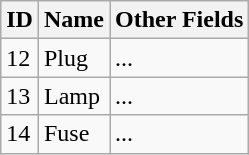<table class="wikitable">
<tr>
<th>ID</th>
<th>Name</th>
<th>Other Fields</th>
</tr>
<tr>
<td>12</td>
<td>Plug</td>
<td>...</td>
</tr>
<tr>
<td>13</td>
<td>Lamp</td>
<td>...</td>
</tr>
<tr>
<td>14</td>
<td>Fuse</td>
<td>...</td>
</tr>
</table>
